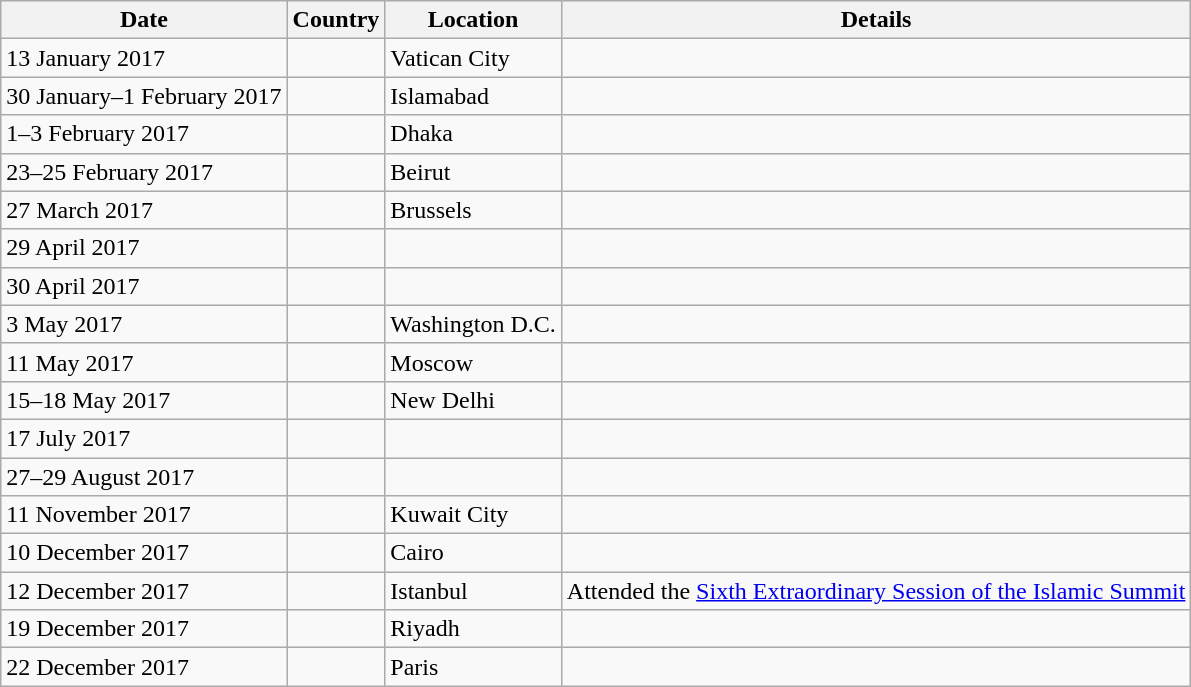<table class="wikitable">
<tr>
<th>Date</th>
<th>Country</th>
<th>Location</th>
<th>Details</th>
</tr>
<tr>
<td>13 January 2017</td>
<td></td>
<td>Vatican City</td>
<td></td>
</tr>
<tr>
<td>30 January–1 February 2017</td>
<td></td>
<td>Islamabad</td>
<td></td>
</tr>
<tr>
<td>1–3 February 2017</td>
<td></td>
<td>Dhaka</td>
<td></td>
</tr>
<tr>
<td>23–25 February 2017</td>
<td></td>
<td>Beirut</td>
<td></td>
</tr>
<tr>
<td>27 March 2017</td>
<td></td>
<td>Brussels</td>
<td></td>
</tr>
<tr>
<td>29 April 2017</td>
<td></td>
<td></td>
<td></td>
</tr>
<tr>
<td>30 April 2017</td>
<td></td>
<td></td>
<td></td>
</tr>
<tr>
<td>3 May 2017</td>
<td></td>
<td>Washington D.C.</td>
<td></td>
</tr>
<tr>
<td>11 May 2017</td>
<td></td>
<td>Moscow</td>
<td></td>
</tr>
<tr>
<td>15–18 May 2017</td>
<td></td>
<td>New Delhi</td>
<td></td>
</tr>
<tr>
<td>17 July 2017</td>
<td></td>
<td></td>
<td></td>
</tr>
<tr>
<td>27–29 August 2017</td>
<td></td>
<td></td>
<td></td>
</tr>
<tr>
<td>11 November 2017</td>
<td></td>
<td>Kuwait City</td>
<td></td>
</tr>
<tr>
<td>10 December 2017</td>
<td></td>
<td>Cairo</td>
<td></td>
</tr>
<tr>
<td>12 December 2017</td>
<td></td>
<td>Istanbul</td>
<td>Attended the <a href='#'>Sixth Extraordinary Session of the Islamic Summit</a></td>
</tr>
<tr>
<td>19 December 2017</td>
<td></td>
<td>Riyadh</td>
<td></td>
</tr>
<tr>
<td>22 December 2017</td>
<td></td>
<td>Paris</td>
<td></td>
</tr>
</table>
